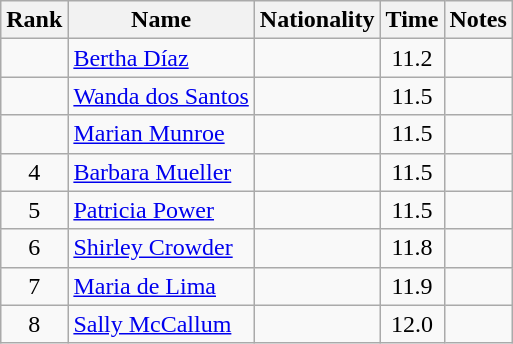<table class="wikitable sortable" style="text-align:center">
<tr>
<th>Rank</th>
<th>Name</th>
<th>Nationality</th>
<th>Time</th>
<th>Notes</th>
</tr>
<tr>
<td></td>
<td align=left><a href='#'>Bertha Díaz</a></td>
<td align=left></td>
<td>11.2</td>
<td></td>
</tr>
<tr>
<td></td>
<td align=left><a href='#'>Wanda dos Santos</a></td>
<td align=left></td>
<td>11.5</td>
<td></td>
</tr>
<tr>
<td></td>
<td align=left><a href='#'>Marian Munroe</a></td>
<td align=left></td>
<td>11.5</td>
<td></td>
</tr>
<tr>
<td>4</td>
<td align=left><a href='#'>Barbara Mueller</a></td>
<td align=left></td>
<td>11.5</td>
<td></td>
</tr>
<tr>
<td>5</td>
<td align=left><a href='#'>Patricia Power</a></td>
<td align=left></td>
<td>11.5</td>
<td></td>
</tr>
<tr>
<td>6</td>
<td align=left><a href='#'>Shirley Crowder</a></td>
<td align=left></td>
<td>11.8</td>
<td></td>
</tr>
<tr>
<td>7</td>
<td align=left><a href='#'>Maria de Lima</a></td>
<td align=left></td>
<td>11.9</td>
<td></td>
</tr>
<tr>
<td>8</td>
<td align=left><a href='#'>Sally McCallum</a></td>
<td align=left></td>
<td>12.0</td>
<td></td>
</tr>
</table>
